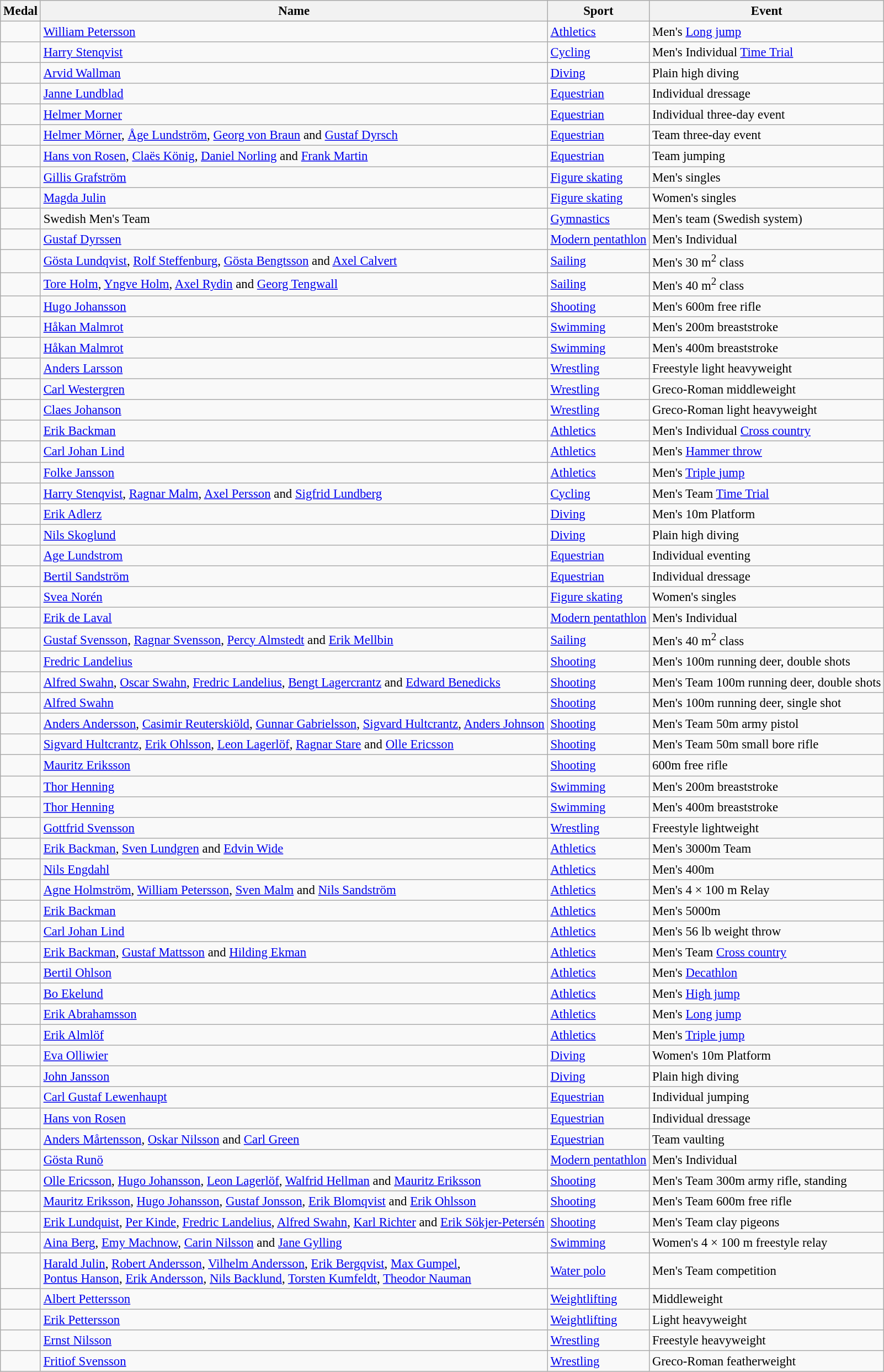<table class="wikitable sortable"  style="font-size:95%">
<tr>
<th>Medal</th>
<th>Name</th>
<th>Sport</th>
<th>Event</th>
</tr>
<tr>
<td></td>
<td><a href='#'>William Petersson</a></td>
<td><a href='#'>Athletics</a></td>
<td>Men's <a href='#'>Long jump</a></td>
</tr>
<tr>
<td></td>
<td><a href='#'>Harry Stenqvist</a></td>
<td><a href='#'>Cycling</a></td>
<td>Men's Individual <a href='#'>Time Trial</a></td>
</tr>
<tr>
<td></td>
<td><a href='#'>Arvid Wallman</a></td>
<td><a href='#'>Diving</a></td>
<td>Plain high diving</td>
</tr>
<tr>
<td></td>
<td><a href='#'>Janne Lundblad</a></td>
<td><a href='#'>Equestrian</a></td>
<td>Individual dressage</td>
</tr>
<tr>
<td></td>
<td><a href='#'>Helmer Morner</a></td>
<td><a href='#'>Equestrian</a></td>
<td>Individual three-day event</td>
</tr>
<tr>
<td></td>
<td><a href='#'>Helmer Mörner</a>, <a href='#'>Åge Lundström</a>, <a href='#'>Georg von Braun</a> and <a href='#'>Gustaf Dyrsch</a></td>
<td><a href='#'>Equestrian</a></td>
<td>Team three-day event</td>
</tr>
<tr>
<td></td>
<td><a href='#'>Hans von Rosen</a>, <a href='#'>Claës König</a>, <a href='#'>Daniel Norling</a> and <a href='#'>Frank Martin</a></td>
<td><a href='#'>Equestrian</a></td>
<td>Team jumping</td>
</tr>
<tr>
<td></td>
<td><a href='#'>Gillis Grafström</a></td>
<td><a href='#'>Figure skating</a></td>
<td>Men's singles</td>
</tr>
<tr>
<td></td>
<td><a href='#'>Magda Julin</a></td>
<td><a href='#'>Figure skating</a></td>
<td>Women's singles</td>
</tr>
<tr>
<td></td>
<td>Swedish Men's Team</td>
<td><a href='#'>Gymnastics</a></td>
<td>Men's team (Swedish system)</td>
</tr>
<tr>
<td></td>
<td><a href='#'>Gustaf Dyrssen</a></td>
<td><a href='#'>Modern pentathlon</a></td>
<td>Men's Individual</td>
</tr>
<tr>
<td></td>
<td><a href='#'>Gösta Lundqvist</a>, <a href='#'>Rolf Steffenburg</a>, <a href='#'>Gösta Bengtsson</a> and <a href='#'>Axel Calvert</a></td>
<td><a href='#'>Sailing</a></td>
<td>Men's 30 m<sup>2</sup> class</td>
</tr>
<tr>
<td></td>
<td><a href='#'>Tore Holm</a>, <a href='#'>Yngve Holm</a>, <a href='#'>Axel Rydin</a> and <a href='#'>Georg Tengwall</a></td>
<td><a href='#'>Sailing</a></td>
<td>Men's 40 m<sup>2</sup> class</td>
</tr>
<tr>
<td></td>
<td><a href='#'>Hugo Johansson</a></td>
<td><a href='#'>Shooting</a></td>
<td>Men's 600m free rifle</td>
</tr>
<tr>
<td></td>
<td><a href='#'>Håkan Malmrot</a></td>
<td><a href='#'>Swimming</a></td>
<td>Men's 200m breaststroke</td>
</tr>
<tr>
<td></td>
<td><a href='#'>Håkan Malmrot</a></td>
<td><a href='#'>Swimming</a></td>
<td>Men's 400m breaststroke</td>
</tr>
<tr>
<td></td>
<td><a href='#'>Anders Larsson</a></td>
<td><a href='#'>Wrestling</a></td>
<td>Freestyle light heavyweight</td>
</tr>
<tr>
<td></td>
<td><a href='#'>Carl Westergren</a></td>
<td><a href='#'>Wrestling</a></td>
<td>Greco-Roman middleweight</td>
</tr>
<tr>
<td></td>
<td><a href='#'>Claes Johanson</a></td>
<td><a href='#'>Wrestling</a></td>
<td>Greco-Roman light heavyweight</td>
</tr>
<tr>
<td></td>
<td><a href='#'>Erik Backman</a></td>
<td><a href='#'>Athletics</a></td>
<td>Men's Individual <a href='#'>Cross country</a></td>
</tr>
<tr>
<td></td>
<td><a href='#'>Carl Johan Lind</a></td>
<td><a href='#'>Athletics</a></td>
<td>Men's <a href='#'>Hammer throw</a></td>
</tr>
<tr>
<td></td>
<td><a href='#'>Folke Jansson</a></td>
<td><a href='#'>Athletics</a></td>
<td>Men's <a href='#'>Triple jump</a></td>
</tr>
<tr>
<td></td>
<td><a href='#'>Harry Stenqvist</a>, <a href='#'>Ragnar Malm</a>, <a href='#'>Axel Persson</a> and <a href='#'>Sigfrid Lundberg</a></td>
<td><a href='#'>Cycling</a></td>
<td>Men's Team <a href='#'>Time Trial</a></td>
</tr>
<tr>
<td></td>
<td><a href='#'>Erik Adlerz</a></td>
<td><a href='#'>Diving</a></td>
<td>Men's 10m Platform</td>
</tr>
<tr>
<td></td>
<td><a href='#'>Nils Skoglund</a></td>
<td><a href='#'>Diving</a></td>
<td>Plain high diving</td>
</tr>
<tr>
<td></td>
<td><a href='#'>Age Lundstrom</a></td>
<td><a href='#'>Equestrian</a></td>
<td>Individual eventing</td>
</tr>
<tr>
<td></td>
<td><a href='#'>Bertil Sandström</a></td>
<td><a href='#'>Equestrian</a></td>
<td>Individual dressage</td>
</tr>
<tr>
<td></td>
<td><a href='#'>Svea Norén</a></td>
<td><a href='#'>Figure skating</a></td>
<td>Women's singles</td>
</tr>
<tr>
<td></td>
<td><a href='#'>Erik de Laval</a></td>
<td><a href='#'>Modern pentathlon</a></td>
<td>Men's Individual</td>
</tr>
<tr>
<td></td>
<td><a href='#'>Gustaf Svensson</a>, <a href='#'>Ragnar Svensson</a>, <a href='#'>Percy Almstedt</a> and <a href='#'>Erik Mellbin</a></td>
<td><a href='#'>Sailing</a></td>
<td>Men's 40 m<sup>2</sup> class</td>
</tr>
<tr>
<td></td>
<td><a href='#'>Fredric Landelius</a></td>
<td><a href='#'>Shooting</a></td>
<td>Men's 100m running deer, double shots</td>
</tr>
<tr>
<td></td>
<td><a href='#'>Alfred Swahn</a>, <a href='#'>Oscar Swahn</a>, <a href='#'>Fredric Landelius</a>, <a href='#'>Bengt Lagercrantz</a> and <a href='#'>Edward Benedicks</a></td>
<td><a href='#'>Shooting</a></td>
<td>Men's Team 100m running deer, double shots</td>
</tr>
<tr>
<td></td>
<td><a href='#'>Alfred Swahn</a></td>
<td><a href='#'>Shooting</a></td>
<td>Men's 100m running deer, single shot</td>
</tr>
<tr>
<td></td>
<td><a href='#'>Anders Andersson</a>, <a href='#'>Casimir Reuterskiöld</a>, <a href='#'>Gunnar Gabrielsson</a>, <a href='#'>Sigvard Hultcrantz</a>, <a href='#'>Anders Johnson</a></td>
<td><a href='#'>Shooting</a></td>
<td>Men's Team 50m army pistol</td>
</tr>
<tr>
<td></td>
<td><a href='#'>Sigvard Hultcrantz</a>, <a href='#'>Erik Ohlsson</a>, <a href='#'>Leon Lagerlöf</a>, <a href='#'>Ragnar Stare</a> and <a href='#'>Olle Ericsson</a></td>
<td><a href='#'>Shooting</a></td>
<td>Men's Team 50m small bore rifle</td>
</tr>
<tr>
<td></td>
<td><a href='#'>Mauritz Eriksson</a></td>
<td><a href='#'>Shooting</a></td>
<td>600m free rifle</td>
</tr>
<tr>
<td></td>
<td><a href='#'>Thor Henning</a></td>
<td><a href='#'>Swimming</a></td>
<td>Men's 200m breaststroke</td>
</tr>
<tr>
<td></td>
<td><a href='#'>Thor Henning</a></td>
<td><a href='#'>Swimming</a></td>
<td>Men's 400m breaststroke</td>
</tr>
<tr>
<td></td>
<td><a href='#'>Gottfrid Svensson</a></td>
<td><a href='#'>Wrestling</a></td>
<td>Freestyle lightweight</td>
</tr>
<tr>
<td></td>
<td><a href='#'>Erik Backman</a>, <a href='#'>Sven Lundgren</a> and <a href='#'>Edvin Wide</a></td>
<td><a href='#'>Athletics</a></td>
<td>Men's 3000m Team</td>
</tr>
<tr>
<td></td>
<td><a href='#'>Nils Engdahl</a></td>
<td><a href='#'>Athletics</a></td>
<td>Men's 400m</td>
</tr>
<tr>
<td></td>
<td><a href='#'>Agne Holmström</a>, <a href='#'>William Petersson</a>, <a href='#'>Sven Malm</a> and <a href='#'>Nils Sandström</a></td>
<td><a href='#'>Athletics</a></td>
<td>Men's 4 × 100 m Relay</td>
</tr>
<tr>
<td></td>
<td><a href='#'>Erik Backman</a></td>
<td><a href='#'>Athletics</a></td>
<td>Men's 5000m</td>
</tr>
<tr>
<td></td>
<td><a href='#'>Carl Johan Lind</a></td>
<td><a href='#'>Athletics</a></td>
<td>Men's 56 lb weight throw</td>
</tr>
<tr>
<td></td>
<td><a href='#'>Erik Backman</a>, <a href='#'>Gustaf Mattsson</a> and <a href='#'>Hilding Ekman</a></td>
<td><a href='#'>Athletics</a></td>
<td>Men's Team <a href='#'>Cross country</a></td>
</tr>
<tr>
<td></td>
<td><a href='#'>Bertil Ohlson</a></td>
<td><a href='#'>Athletics</a></td>
<td>Men's <a href='#'>Decathlon</a></td>
</tr>
<tr>
<td></td>
<td><a href='#'>Bo Ekelund</a></td>
<td><a href='#'>Athletics</a></td>
<td>Men's <a href='#'>High jump</a></td>
</tr>
<tr>
<td></td>
<td><a href='#'>Erik Abrahamsson</a></td>
<td><a href='#'>Athletics</a></td>
<td>Men's <a href='#'>Long jump</a></td>
</tr>
<tr>
<td></td>
<td><a href='#'>Erik Almlöf</a></td>
<td><a href='#'>Athletics</a></td>
<td>Men's <a href='#'>Triple jump</a></td>
</tr>
<tr>
<td></td>
<td><a href='#'>Eva Olliwier</a></td>
<td><a href='#'>Diving</a></td>
<td>Women's 10m Platform</td>
</tr>
<tr>
<td></td>
<td><a href='#'>John Jansson</a></td>
<td><a href='#'>Diving</a></td>
<td>Plain high diving</td>
</tr>
<tr>
<td></td>
<td><a href='#'>Carl Gustaf Lewenhaupt</a></td>
<td><a href='#'>Equestrian</a></td>
<td>Individual jumping</td>
</tr>
<tr>
<td></td>
<td><a href='#'>Hans von Rosen</a></td>
<td><a href='#'>Equestrian</a></td>
<td>Individual dressage</td>
</tr>
<tr>
<td></td>
<td><a href='#'>Anders Mårtensson</a>, <a href='#'>Oskar Nilsson</a> and <a href='#'>Carl Green</a></td>
<td><a href='#'>Equestrian</a></td>
<td>Team vaulting</td>
</tr>
<tr>
<td></td>
<td><a href='#'>Gösta Runö</a></td>
<td><a href='#'>Modern pentathlon</a></td>
<td>Men's Individual</td>
</tr>
<tr>
<td></td>
<td><a href='#'>Olle Ericsson</a>, <a href='#'>Hugo Johansson</a>, <a href='#'>Leon Lagerlöf</a>, <a href='#'>Walfrid Hellman</a> and <a href='#'>Mauritz Eriksson</a></td>
<td><a href='#'>Shooting</a></td>
<td>Men's Team 300m army rifle, standing</td>
</tr>
<tr>
<td></td>
<td><a href='#'>Mauritz Eriksson</a>, <a href='#'>Hugo Johansson</a>, <a href='#'>Gustaf Jonsson</a>, <a href='#'>Erik Blomqvist</a> and <a href='#'>Erik Ohlsson</a></td>
<td><a href='#'>Shooting</a></td>
<td>Men's Team 600m free rifle</td>
</tr>
<tr>
<td></td>
<td><a href='#'>Erik Lundquist</a>, <a href='#'>Per Kinde</a>, <a href='#'>Fredric Landelius</a>, <a href='#'>Alfred Swahn</a>, <a href='#'>Karl Richter</a> and <a href='#'>Erik Sökjer-Petersén</a></td>
<td><a href='#'>Shooting</a></td>
<td>Men's Team clay pigeons</td>
</tr>
<tr>
<td></td>
<td><a href='#'>Aina Berg</a>, <a href='#'>Emy Machnow</a>, <a href='#'>Carin Nilsson</a> and <a href='#'>Jane Gylling</a></td>
<td><a href='#'>Swimming</a></td>
<td>Women's 4 × 100 m freestyle relay</td>
</tr>
<tr>
<td></td>
<td><a href='#'>Harald Julin</a>, <a href='#'>Robert Andersson</a>, <a href='#'>Vilhelm Andersson</a>, <a href='#'>Erik Bergqvist</a>, <a href='#'>Max Gumpel</a>,<br><a href='#'>Pontus Hanson</a>, <a href='#'>Erik Andersson</a>, <a href='#'>Nils Backlund</a>, <a href='#'>Torsten Kumfeldt</a>, <a href='#'>Theodor Nauman</a></td>
<td><a href='#'>Water polo</a></td>
<td>Men's Team competition</td>
</tr>
<tr>
<td></td>
<td><a href='#'>Albert Pettersson</a></td>
<td><a href='#'>Weightlifting</a></td>
<td>Middleweight</td>
</tr>
<tr>
<td></td>
<td><a href='#'>Erik Pettersson</a></td>
<td><a href='#'>Weightlifting</a></td>
<td>Light heavyweight</td>
</tr>
<tr>
<td></td>
<td><a href='#'>Ernst Nilsson</a></td>
<td><a href='#'>Wrestling</a></td>
<td>Freestyle heavyweight</td>
</tr>
<tr>
<td></td>
<td><a href='#'>Fritiof Svensson</a></td>
<td><a href='#'>Wrestling</a></td>
<td>Greco-Roman featherweight</td>
</tr>
</table>
